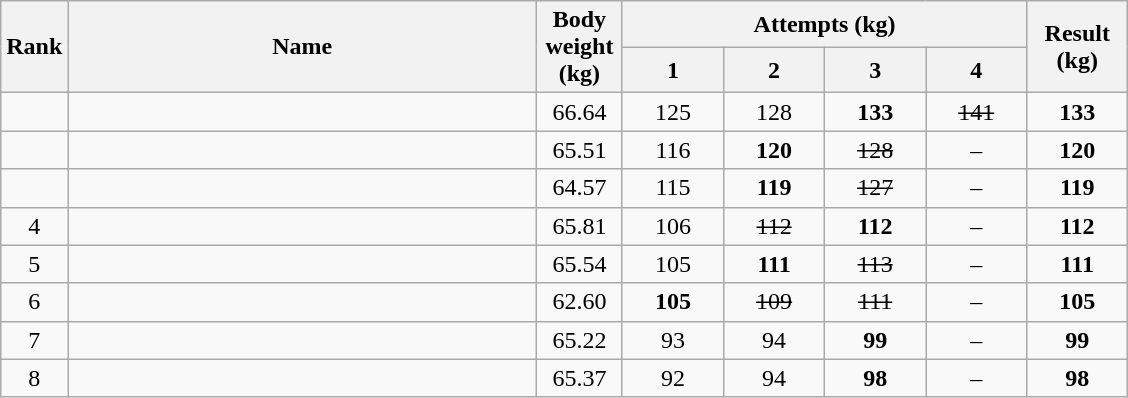<table class="wikitable" style="text-align:center;">
<tr>
<th rowspan="2">Rank</th>
<th rowspan="2" width="305">Name</th>
<th rowspan="2" width="50">Body weight (kg)</th>
<th colspan="4">Attempts (kg)</th>
<th rowspan="2" width="60">Result (kg)</th>
</tr>
<tr>
<th width="60">1</th>
<th width="60">2</th>
<th width="60">3</th>
<th width="60">4</th>
</tr>
<tr>
<td></td>
<td align="left"></td>
<td>66.64</td>
<td>125</td>
<td>128</td>
<td><strong>133</strong></td>
<td><s>141</s></td>
<td><strong>133</strong></td>
</tr>
<tr>
<td></td>
<td align="left"></td>
<td>65.51</td>
<td>116</td>
<td><strong>120</strong></td>
<td><s>128</s></td>
<td>–</td>
<td><strong>120</strong></td>
</tr>
<tr>
<td></td>
<td align="left"></td>
<td>64.57</td>
<td>115</td>
<td><strong>119</strong></td>
<td><s>127</s></td>
<td>–</td>
<td><strong>119</strong></td>
</tr>
<tr>
<td>4</td>
<td align="left"></td>
<td>65.81</td>
<td>106</td>
<td><s>112</s></td>
<td><strong>112</strong></td>
<td>–</td>
<td><strong>112</strong></td>
</tr>
<tr>
<td>5</td>
<td align="left"></td>
<td>65.54</td>
<td>105</td>
<td><strong>111</strong></td>
<td><s>113</s></td>
<td>–</td>
<td><strong>111</strong></td>
</tr>
<tr>
<td>6</td>
<td align="left"></td>
<td>62.60</td>
<td><strong>105</strong></td>
<td><s>109</s></td>
<td><s>111</s></td>
<td>–</td>
<td><strong>105</strong></td>
</tr>
<tr>
<td>7</td>
<td align="left"></td>
<td>65.22</td>
<td>93</td>
<td>94</td>
<td><strong>99</strong></td>
<td>–</td>
<td><strong>99</strong></td>
</tr>
<tr>
<td>8</td>
<td align="left"></td>
<td>65.37</td>
<td>92</td>
<td>94</td>
<td><strong>98</strong></td>
<td>–</td>
<td><strong>98</strong></td>
</tr>
</table>
